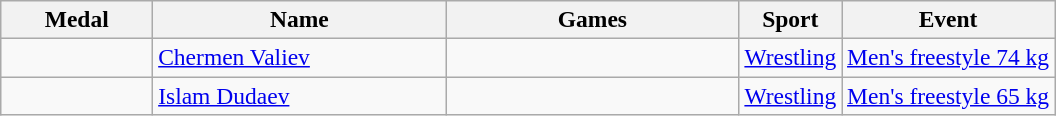<table class="wikitable sortable" style="font-size: 98%;">
<tr>
<th style="width:6em">Medal</th>
<th style="width:12em">Name</th>
<th style="width:12em">Games</th>
<th>Sport</th>
<th>Event</th>
</tr>
<tr>
<td></td>
<td><a href='#'>Chermen Valiev</a></td>
<td></td>
<td> <a href='#'>Wrestling</a></td>
<td><a href='#'>Men's freestyle 74 kg</a></td>
</tr>
<tr>
<td></td>
<td><a href='#'>Islam Dudaev</a></td>
<td></td>
<td> <a href='#'>Wrestling</a></td>
<td><a href='#'>Men's freestyle 65 kg</a></td>
</tr>
</table>
